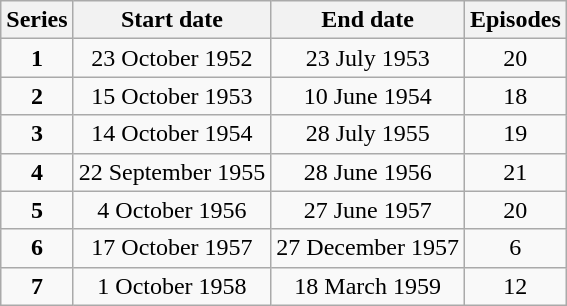<table class="wikitable" style="text-align:center;">
<tr>
<th>Series</th>
<th>Start date</th>
<th>End date</th>
<th>Episodes</th>
</tr>
<tr>
<td><strong>1</strong></td>
<td>23 October 1952</td>
<td>23 July 1953</td>
<td>20</td>
</tr>
<tr>
<td><strong>2</strong></td>
<td>15 October 1953</td>
<td>10 June 1954</td>
<td>18</td>
</tr>
<tr>
<td><strong>3</strong></td>
<td>14 October 1954</td>
<td>28 July 1955</td>
<td>19</td>
</tr>
<tr>
<td><strong>4</strong></td>
<td>22 September 1955</td>
<td>28 June 1956</td>
<td>21</td>
</tr>
<tr>
<td><strong>5</strong></td>
<td>4 October 1956</td>
<td>27 June 1957</td>
<td>20</td>
</tr>
<tr>
<td><strong>6</strong></td>
<td>17 October 1957</td>
<td>27 December 1957</td>
<td>6</td>
</tr>
<tr>
<td><strong>7</strong></td>
<td>1 October 1958</td>
<td>18 March 1959</td>
<td>12</td>
</tr>
</table>
